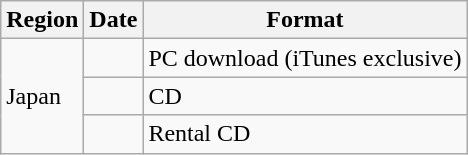<table class="wikitable">
<tr>
<th>Region</th>
<th>Date</th>
<th>Format</th>
</tr>
<tr>
<td rowspan="3">Japan</td>
<td></td>
<td>PC download (iTunes exclusive)</td>
</tr>
<tr>
<td></td>
<td>CD</td>
</tr>
<tr>
<td></td>
<td>Rental CD</td>
</tr>
</table>
